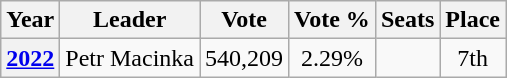<table class="wikitable" style="text-align:center;">
<tr>
<th>Year</th>
<th>Leader</th>
<th>Vote</th>
<th>Vote %</th>
<th>Seats</th>
<th>Place</th>
</tr>
<tr>
<th><a href='#'>2022</a></th>
<td>Petr Macinka</td>
<td>540,209</td>
<td>2.29%</td>
<td></td>
<td>7th</td>
</tr>
</table>
